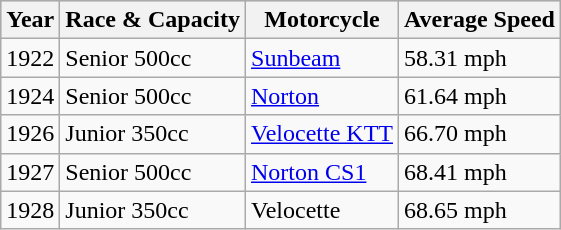<table class="wikitable">
<tr style="background:#CCCCCC;">
<th>Year</th>
<th>Race & Capacity</th>
<th>Motorcycle</th>
<th>Average Speed</th>
</tr>
<tr>
<td>1922</td>
<td>Senior 500cc</td>
<td><a href='#'>Sunbeam</a></td>
<td>58.31 mph</td>
</tr>
<tr>
<td>1924</td>
<td>Senior 500cc</td>
<td><a href='#'>Norton</a></td>
<td>61.64 mph</td>
</tr>
<tr>
<td>1926</td>
<td>Junior 350cc</td>
<td><a href='#'>Velocette KTT</a></td>
<td>66.70 mph</td>
</tr>
<tr>
<td>1927</td>
<td>Senior 500cc</td>
<td><a href='#'>Norton CS1</a></td>
<td>68.41 mph</td>
</tr>
<tr>
<td>1928</td>
<td>Junior 350cc</td>
<td>Velocette</td>
<td>68.65 mph</td>
</tr>
</table>
